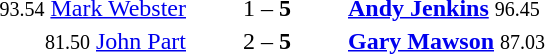<table style="text-align:center">
<tr>
<th width=223></th>
<th width=100></th>
<th width=223></th>
</tr>
<tr>
<td align=right><small>93.54</small> <a href='#'>Mark Webster</a> </td>
<td>1 – <strong>5</strong></td>
<td align=left> <strong><a href='#'>Andy Jenkins</a></strong> <small>96.45</small></td>
</tr>
<tr>
<td align=right><small>81.50</small> <a href='#'>John Part</a> </td>
<td>2 – <strong>5</strong></td>
<td align=left> <strong><a href='#'>Gary Mawson</a></strong> <small>87.03</small></td>
</tr>
</table>
